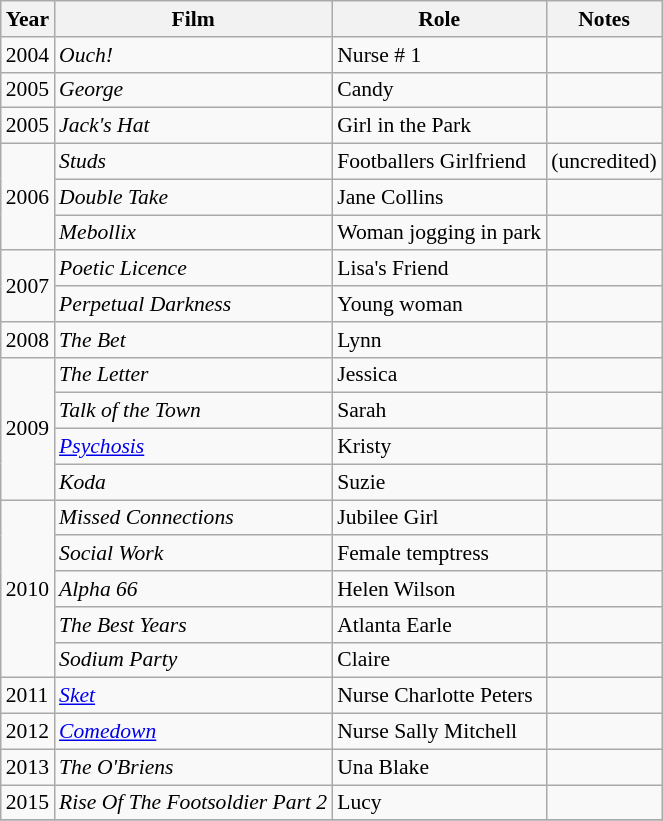<table class="wikitable" style="font-size:90%;">
<tr>
<th>Year</th>
<th>Film</th>
<th>Role</th>
<th>Notes</th>
</tr>
<tr>
<td>2004</td>
<td><em>Ouch!</em></td>
<td>Nurse # 1</td>
<td></td>
</tr>
<tr>
<td>2005</td>
<td><em>George</em></td>
<td>Candy</td>
<td></td>
</tr>
<tr>
<td>2005</td>
<td><em>Jack's Hat</em></td>
<td>Girl in the Park</td>
<td></td>
</tr>
<tr>
<td rowspan="3">2006</td>
<td><em>Studs</em></td>
<td>Footballers Girlfriend</td>
<td>(uncredited)</td>
</tr>
<tr>
<td><em>Double Take</em></td>
<td>Jane Collins</td>
<td></td>
</tr>
<tr>
<td><em>Mebollix</em></td>
<td>Woman jogging in park</td>
<td></td>
</tr>
<tr>
<td rowspan=2>2007</td>
<td><em>Poetic Licence</em></td>
<td>Lisa's Friend</td>
<td></td>
</tr>
<tr>
<td><em>Perpetual Darkness</em></td>
<td>Young woman</td>
<td></td>
</tr>
<tr>
<td>2008</td>
<td><em>The Bet</em></td>
<td>Lynn</td>
<td></td>
</tr>
<tr>
<td rowspan=4>2009</td>
<td><em>The Letter</em></td>
<td>Jessica</td>
<td></td>
</tr>
<tr>
<td><em>Talk of the Town</em></td>
<td>Sarah</td>
<td></td>
</tr>
<tr>
<td><em><a href='#'>Psychosis</a></em></td>
<td>Kristy</td>
<td></td>
</tr>
<tr>
<td><em>Koda</em></td>
<td>Suzie</td>
<td></td>
</tr>
<tr>
<td rowspan=5>2010</td>
<td><em>Missed Connections</em></td>
<td>Jubilee Girl</td>
<td></td>
</tr>
<tr>
<td><em>Social Work</em></td>
<td>Female temptress</td>
<td></td>
</tr>
<tr>
<td><em>Alpha 66</em></td>
<td>Helen Wilson</td>
<td></td>
</tr>
<tr>
<td><em>The Best Years</em></td>
<td>Atlanta Earle</td>
<td></td>
</tr>
<tr>
<td><em>Sodium Party</em></td>
<td>Claire</td>
<td></td>
</tr>
<tr>
<td>2011</td>
<td><em><a href='#'>Sket</a></em></td>
<td>Nurse Charlotte Peters</td>
<td></td>
</tr>
<tr>
<td>2012</td>
<td><em><a href='#'>Comedown</a></em></td>
<td>Nurse Sally Mitchell</td>
<td></td>
</tr>
<tr>
<td>2013</td>
<td><em>The O'Briens</em></td>
<td>Una Blake</td>
<td></td>
</tr>
<tr>
<td>2015</td>
<td><em>Rise Of The Footsoldier Part 2</em></td>
<td>Lucy</td>
<td></td>
</tr>
<tr>
</tr>
</table>
